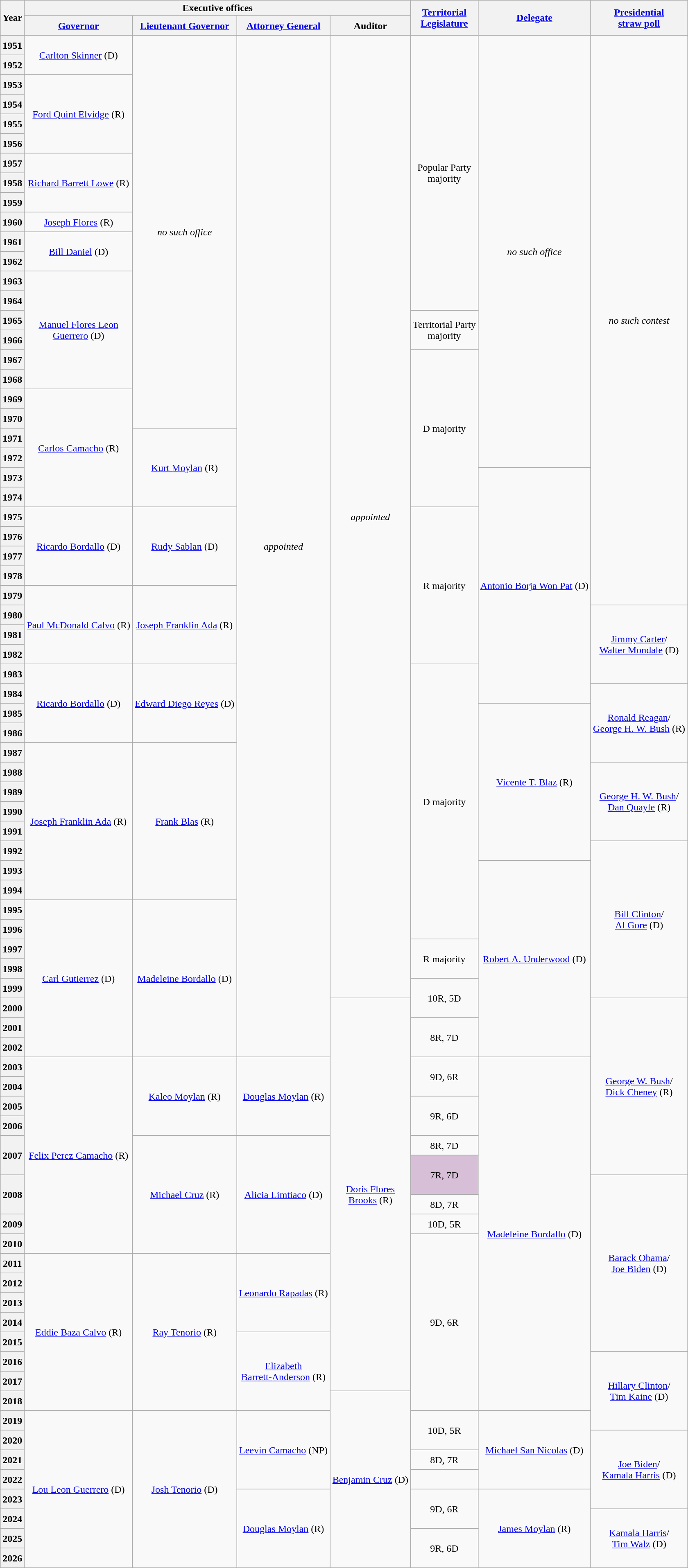<table class="wikitable sortable sticky-header-multi" style="text-align:center">
<tr>
<th rowspan=2 class=unsortable>Year</th>
<th colspan=4>Executive offices</th>
<th rowspan=2 class=unsortable><a href='#'>Territorial<br>Legislature</a></th>
<th rowspan=2 class=unsortable><a href='#'>Delegate</a></th>
<th rowspan=2 class=unsortable><a href='#'>Presidential<br>straw poll</a></th>
</tr>
<tr style="height:2em">
<th class=unsortable><a href='#'>Governor</a></th>
<th class=unsortable><a href='#'>Lieutenant Governor</a></th>
<th class=unsortable><a href='#'>Attorney General</a></th>
<th class=unsortable>Auditor</th>
</tr>
<tr style="height:2em">
<th>1951</th>
<td rowspan="2" ><a href='#'>Carlton Skinner</a> (D)</td>
<td rowspan=20><em>no such office</em></td>
<td rowspan=52><em>appointed</em></td>
<td rowspan=49><em>appointed</em></td>
<td rowspan=14 >Popular Party<br>majority</td>
<td rowspan=22><em>no such office</em></td>
<td rowspan=29><em>no such contest</em></td>
</tr>
<tr style="height:2em">
<th>1952</th>
</tr>
<tr style="height:2em">
<th>1953</th>
<td rowspan="4" ><a href='#'>Ford Quint Elvidge</a> (R)</td>
</tr>
<tr style="height:2em">
<th>1954</th>
</tr>
<tr style="height:2em">
<th>1955</th>
</tr>
<tr style="height:2em">
<th>1956</th>
</tr>
<tr style="height:2em">
<th>1957</th>
<td rowspan="3" ><a href='#'>Richard Barrett Lowe</a> (R)</td>
</tr>
<tr style="height:2em">
<th>1958</th>
</tr>
<tr style="height:2em">
<th>1959</th>
</tr>
<tr style="height:2em">
<th>1960</th>
<td><a href='#'>Joseph Flores</a> (R)</td>
</tr>
<tr style="height:2em">
<th>1961</th>
<td rowspan="2" ><a href='#'>Bill Daniel</a> (D)</td>
</tr>
<tr style="height:2em">
<th>1962</th>
</tr>
<tr style="height:2em">
<th>1963</th>
<td rowspan="6" ><a href='#'>Manuel Flores Leon<br>Guerrero</a> (D)</td>
</tr>
<tr style="height:2em">
<th>1964</th>
</tr>
<tr style="height:2em">
<th>1965</th>
<td rowspan=2 >Territorial Party<br>majority</td>
</tr>
<tr style="height:2em">
<th>1966</th>
</tr>
<tr style="height:2em">
<th>1967</th>
<td rowspan=8 >D majority</td>
</tr>
<tr style="height:2em">
<th>1968</th>
</tr>
<tr style="height:2em">
<th>1969</th>
<td rowspan=6 ><a href='#'>Carlos Camacho</a> (R)</td>
</tr>
<tr style="height:2em">
<th>1970</th>
</tr>
<tr style="height:2em">
<th>1971</th>
<td rowspan=4 ><a href='#'>Kurt Moylan</a> (R)</td>
</tr>
<tr style="height:2em">
<th>1972</th>
</tr>
<tr style="height:2em">
<th>1973</th>
<td rowspan=12 ><a href='#'>Antonio Borja Won Pat</a> (D)</td>
</tr>
<tr style="height:2em">
<th>1974</th>
</tr>
<tr style="height:2em">
<th>1975</th>
<td rowspan=4 ><a href='#'>Ricardo Bordallo</a> (D)</td>
<td rowspan=4 ><a href='#'>Rudy Sablan</a> (D)</td>
<td rowspan=8 >R majority</td>
</tr>
<tr style="height:2em">
<th>1976</th>
</tr>
<tr style="height:2em">
<th>1977</th>
</tr>
<tr style="height:2em">
<th>1978</th>
</tr>
<tr style="height:2em">
<th>1979</th>
<td rowspan=4 ><a href='#'>Paul McDonald Calvo</a> (R)</td>
<td rowspan=4 ><a href='#'>Joseph Franklin Ada</a> (R)</td>
</tr>
<tr style="height:2em">
<th>1980</th>
<td rowspan=4 ><a href='#'>Jimmy Carter</a>/<br><a href='#'>Walter Mondale</a> (D) </td>
</tr>
<tr style="height:2em">
<th>1981</th>
</tr>
<tr style="height:2em">
<th>1982</th>
</tr>
<tr style="height:2em">
<th>1983</th>
<td rowspan=4 ><a href='#'>Ricardo Bordallo</a> (D)</td>
<td rowspan=4 ><a href='#'>Edward Diego Reyes</a> (D)</td>
<td rowspan=14 >D majority</td>
</tr>
<tr style="height:2em">
<th>1984</th>
<td rowspan=4 ><a href='#'>Ronald Reagan</a>/<br><a href='#'>George H. W. Bush</a> (R) </td>
</tr>
<tr style="height:2em">
<th>1985</th>
<td rowspan=8 ><a href='#'>Vicente T. Blaz</a> (R)</td>
</tr>
<tr style="height:2em">
<th>1986</th>
</tr>
<tr style="height:2em">
<th>1987</th>
<td rowspan=8 ><a href='#'>Joseph Franklin Ada</a> (R)</td>
<td rowspan=8 ><a href='#'>Frank Blas</a> (R)</td>
</tr>
<tr style="height:2em">
<th>1988</th>
<td rowspan=4 ><a href='#'>George H. W. Bush</a>/<br><a href='#'>Dan Quayle</a> (R) </td>
</tr>
<tr style="height:2em">
<th>1989</th>
</tr>
<tr style="height:2em">
<th>1990</th>
</tr>
<tr style="height:2em">
<th>1991</th>
</tr>
<tr style="height:2em">
<th>1992</th>
<td rowspan=8 ><a href='#'>Bill Clinton</a>/<br><a href='#'>Al Gore</a> (D) </td>
</tr>
<tr style="height:2em">
<th>1993</th>
<td rowspan=10 ><a href='#'>Robert A. Underwood</a> (D)</td>
</tr>
<tr style="height:2em">
<th>1994</th>
</tr>
<tr style="height:2em">
<th>1995</th>
<td rowspan=8 ><a href='#'>Carl Gutierrez</a> (D)</td>
<td rowspan=8 ><a href='#'>Madeleine Bordallo</a> (D)</td>
</tr>
<tr style="height:2em">
<th>1996</th>
</tr>
<tr style="height:2em">
<th>1997</th>
<td rowspan=2 >R majority</td>
</tr>
<tr style="height:2em">
<th>1998</th>
</tr>
<tr style="height:2em">
<th>1999</th>
<td rowspan=2 >10R, 5D</td>
</tr>
<tr style="height:2em">
<th>2000</th>
<td rowspan=20 ><a href='#'>Doris Flores<br>Brooks</a> (R)</td>
<td rowspan=9 ><a href='#'>George W. Bush</a>/<br><a href='#'>Dick Cheney</a> (R) </td>
</tr>
<tr style="height:2em">
<th>2001</th>
<td rowspan=2 >8R, 7D</td>
</tr>
<tr style="height:2em">
<th>2002</th>
</tr>
<tr style="height:2em">
<th>2003</th>
<td rowspan=10 ><a href='#'>Felix Perez Camacho</a> (R)</td>
<td rowspan=4 ><a href='#'>Kaleo Moylan</a> (R)</td>
<td rowspan=4 ><a href='#'>Douglas Moylan</a> (R)</td>
<td rowspan=2 >9D, 6R</td>
<td rowspan=18 ><a href='#'>Madeleine Bordallo</a> (D)</td>
</tr>
<tr style="height:2em">
<th>2004</th>
</tr>
<tr style="height:2em">
<th>2005</th>
<td rowspan=2 >9R, 6D</td>
</tr>
<tr style="height:2em">
<th>2006</th>
</tr>
<tr style="height:2em">
<th rowspan=2>2007</th>
<td rowspan=6 ><a href='#'>Michael Cruz</a> (R)</td>
<td rowspan=6 ><a href='#'>Alicia Limtiaco</a> (D)</td>
<td>8R, 7D</td>
</tr>
<tr style="height:2em">
<td rowspan=2 bgcolor=#D8BFD8>7R, 7D</td>
</tr>
<tr style="height:2em">
<th rowspan=2>2008</th>
<td rowspan=9 ><a href='#'>Barack Obama</a>/<br><a href='#'>Joe Biden</a> (D) </td>
</tr>
<tr style="height:2em">
<td>8D, 7R</td>
</tr>
<tr style="height:2em">
<th>2009</th>
<td>10D, 5R</td>
</tr>
<tr style="height:2em">
<th>2010</th>
<td rowspan=9 >9D, 6R</td>
</tr>
<tr style="height:2em">
<th>2011</th>
<td rowspan=8 ><a href='#'>Eddie Baza Calvo</a> (R)</td>
<td rowspan=8 ><a href='#'>Ray Tenorio</a> (R)</td>
<td rowspan=4 ><a href='#'>Leonardo Rapadas</a> (R)</td>
</tr>
<tr style="height:2em">
<th>2012</th>
</tr>
<tr style="height:2em">
<th>2013</th>
</tr>
<tr style="height:2em">
<th>2014</th>
</tr>
<tr style="height:2em">
<th>2015</th>
<td rowspan=4 ><a href='#'>Elizabeth<br>Barrett-Anderson</a> (R)</td>
</tr>
<tr style="height:2em">
<th>2016</th>
<td rowspan=4 ><a href='#'>Hillary Clinton</a>/<br><a href='#'>Tim Kaine</a> (D) </td>
</tr>
<tr style="height:2em">
<th>2017</th>
</tr>
<tr style="height:2em">
<th>2018</th>
<td rowspan=9 ><a href='#'>Benjamin Cruz</a> (D)</td>
</tr>
<tr style="height:2em">
<th>2019</th>
<td rowspan=8 ><a href='#'>Lou Leon Guerrero</a> (D)</td>
<td rowspan=8 ><a href='#'>Josh Tenorio</a> (D)</td>
<td rowspan=4 ><a href='#'>Leevin Camacho</a> (NP)</td>
<td rowspan=2 >10D, 5R</td>
<td rowspan=4 ><a href='#'>Michael San Nicolas</a> (D)</td>
</tr>
<tr style="height:2em">
<th>2020</th>
<td rowspan=4 ><a href='#'>Joe Biden</a>/<br><a href='#'>Kamala Harris</a> (D) </td>
</tr>
<tr style="height:2em">
<th>2021</th>
<td>8D, 7R</td>
</tr>
<tr style="height:2em">
<th>2022</th>
</tr>
<tr style="height:2em">
<th>2023</th>
<td rowspan=4 ><a href='#'>Douglas Moylan</a> (R)</td>
<td rowspan=2 >9D, 6R</td>
<td rowspan=4 ><a href='#'>James Moylan</a> (R)</td>
</tr>
<tr style="height:2em">
<th>2024</th>
<td rowspan=4 ><a href='#'>Kamala Harris</a>/<br><a href='#'>Tim Walz</a> (D) </td>
</tr>
<tr style="height:2em">
<th>2025</th>
<td rowspan=2 >9R, 6D</td>
</tr>
<tr style="height:2em">
<th>2026</th>
</tr>
</table>
